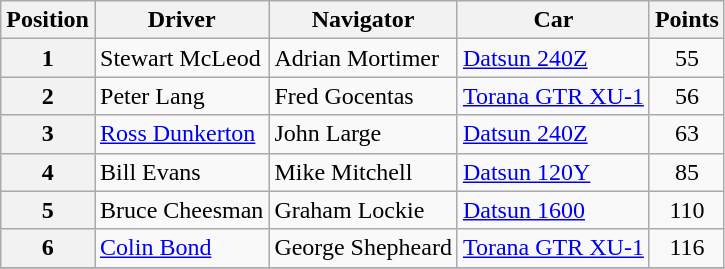<table class="wikitable" border="1">
<tr>
<th>Position</th>
<th>Driver</th>
<th>Navigator</th>
<th>Car</th>
<th>Points</th>
</tr>
<tr>
<th>1</th>
<td>Stewart McLeod</td>
<td>Adrian Mortimer</td>
<td><a href='#'>Datsun 240Z</a></td>
<td align="center">55</td>
</tr>
<tr>
<th>2</th>
<td>Peter Lang</td>
<td>Fred Gocentas</td>
<td><a href='#'>Torana GTR XU-1</a></td>
<td align="center">56</td>
</tr>
<tr>
<th>3</th>
<td><a href='#'>Ross Dunkerton</a></td>
<td>John Large</td>
<td><a href='#'>Datsun 240Z</a></td>
<td align="center">63</td>
</tr>
<tr>
<th>4</th>
<td>Bill Evans</td>
<td>Mike Mitchell</td>
<td><a href='#'>Datsun 120Y</a></td>
<td align="center">85</td>
</tr>
<tr>
<th>5</th>
<td>Bruce Cheesman</td>
<td>Graham Lockie</td>
<td><a href='#'>Datsun 1600</a></td>
<td align="center">110</td>
</tr>
<tr>
<th>6</th>
<td><a href='#'>Colin Bond</a></td>
<td>George Shepheard</td>
<td><a href='#'>Torana GTR XU-1</a></td>
<td align="center">116</td>
</tr>
<tr>
</tr>
</table>
